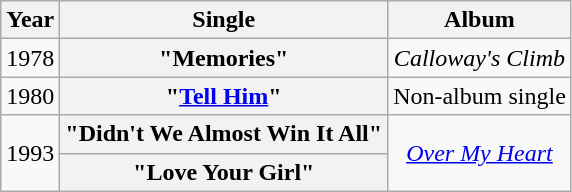<table class="wikitable plainrowheaders" style="text-align:center;" border="1">
<tr>
<th>Year</th>
<th>Single</th>
<th>Album</th>
</tr>
<tr>
<td>1978</td>
<th scope="row">"Memories"</th>
<td><em>Calloway's Climb</em></td>
</tr>
<tr>
<td>1980</td>
<th scope="row">"<a href='#'>Tell Him</a>"</th>
<td>Non-album single</td>
</tr>
<tr>
<td rowspan="2">1993</td>
<th scope="row">"Didn't We Almost Win It All"</th>
<td rowspan="2"><em><a href='#'>Over My Heart</a></em></td>
</tr>
<tr>
<th scope="row">"Love Your Girl"</th>
</tr>
</table>
